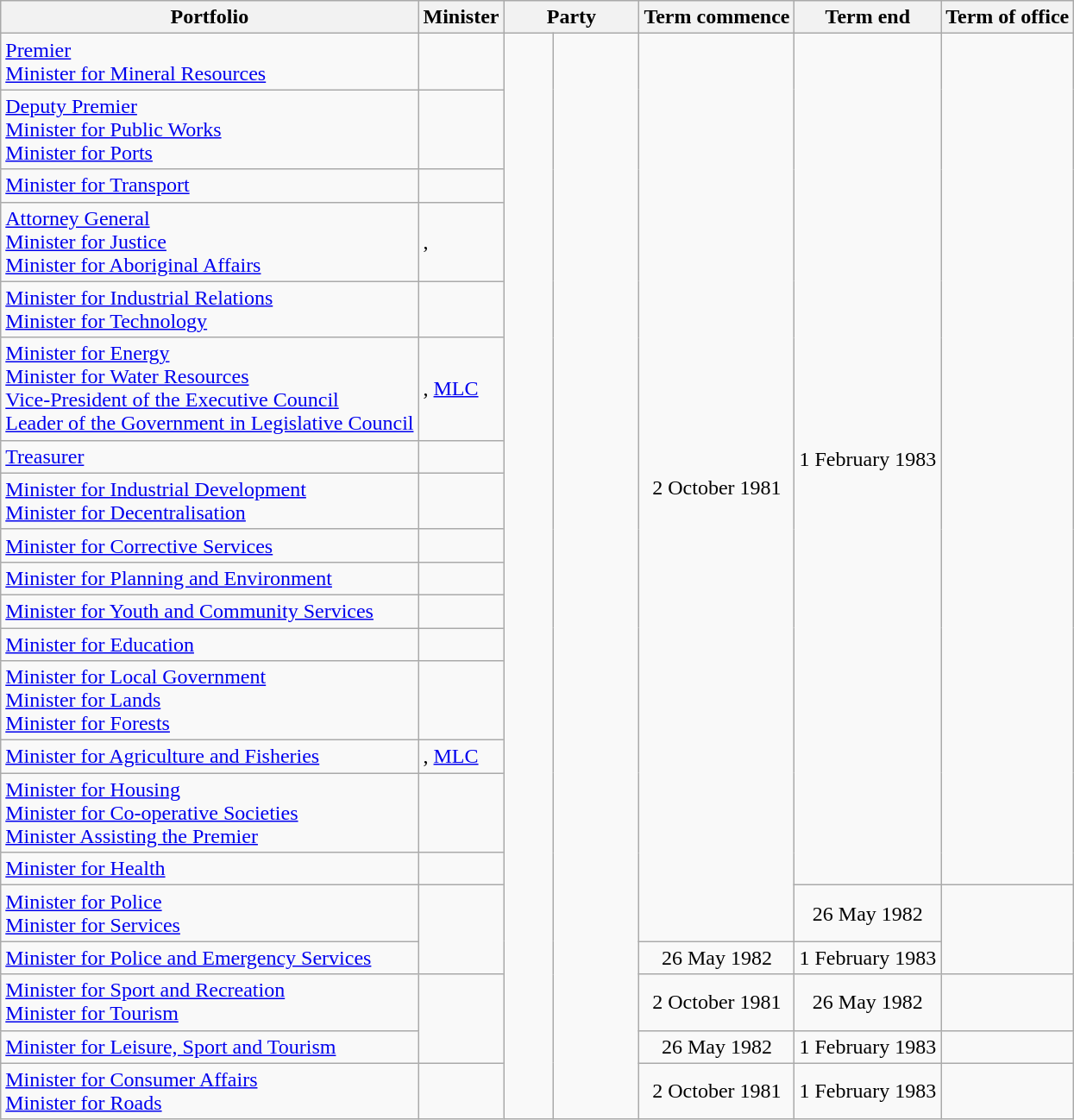<table class="wikitable sortable">
<tr>
<th>Portfolio</th>
<th>Minister</th>
<th colspan="2">Party</th>
<th>Term commence</th>
<th>Term end</th>
<th>Term of office</th>
</tr>
<tr>
<td><a href='#'>Premier</a><br><a href='#'>Minister for Mineral Resources</a></td>
<td></td>
<td rowspan=21 > </td>
<td rowspan=21 width=8%></td>
<td rowspan=17 align=center>2 October 1981</td>
<td rowspan=16 align=center>1 February 1983</td>
<td rowspan=16 align=right></td>
</tr>
<tr>
<td><a href='#'>Deputy Premier</a><br><a href='#'>Minister for Public Works</a><br><a href='#'>Minister for Ports</a></td>
<td></td>
</tr>
<tr>
<td><a href='#'>Minister for Transport</a></td>
<td></td>
</tr>
<tr>
<td><a href='#'>Attorney General</a><br><a href='#'>Minister for Justice</a><br><a href='#'>Minister for Aboriginal Affairs</a></td>
<td>, </td>
</tr>
<tr>
<td><a href='#'>Minister for Industrial Relations</a><br><a href='#'>Minister for Technology</a></td>
<td></td>
</tr>
<tr>
<td><a href='#'>Minister for Energy</a><br><a href='#'>Minister for Water Resources</a><br><a href='#'>Vice-President of the Executive Council</a><br><a href='#'>Leader of the Government in Legislative Council</a></td>
<td>, <a href='#'>MLC</a></td>
</tr>
<tr>
<td><a href='#'>Treasurer</a></td>
<td></td>
</tr>
<tr>
<td><a href='#'>Minister for Industrial Development</a><br><a href='#'>Minister for Decentralisation</a></td>
<td></td>
</tr>
<tr>
<td><a href='#'>Minister for Corrective Services</a></td>
<td></td>
</tr>
<tr>
<td><a href='#'>Minister for Planning and Environment</a></td>
<td></td>
</tr>
<tr>
<td><a href='#'>Minister for Youth and Community Services</a></td>
<td></td>
</tr>
<tr>
<td><a href='#'>Minister for Education</a></td>
<td></td>
</tr>
<tr>
<td><a href='#'>Minister for Local Government</a><br><a href='#'>Minister for Lands</a><br><a href='#'>Minister for Forests</a><br></td>
<td></td>
</tr>
<tr>
<td><a href='#'>Minister for Agriculture and Fisheries</a></td>
<td>, <a href='#'>MLC</a></td>
</tr>
<tr>
<td><a href='#'>Minister for Housing</a><br><a href='#'>Minister for Co-operative Societies</a><br><a href='#'>Minister Assisting the Premier</a></td>
<td></td>
</tr>
<tr>
<td><a href='#'>Minister for Health</a></td>
<td></td>
</tr>
<tr>
<td><a href='#'>Minister for Police</a><br><a href='#'>Minister for Services</a></td>
<td rowspan=2></td>
<td align=center>26 May 1982</td>
<td rowspan=2 align=center></td>
</tr>
<tr>
<td><a href='#'>Minister for Police and Emergency Services</a></td>
<td align=center>26 May 1982</td>
<td align=center>1 February 1983</td>
</tr>
<tr>
<td><a href='#'>Minister for Sport and Recreation</a><br><a href='#'>Minister for Tourism</a></td>
<td rowspan=2></td>
<td align=center>2 October 1981</td>
<td align=center>26 May 1982</td>
<td align=right></td>
</tr>
<tr>
<td><a href='#'>Minister for Leisure, Sport and Tourism</a></td>
<td align=center>26 May 1982</td>
<td align=center>1 February 1983</td>
<td align=right></td>
</tr>
<tr>
<td><a href='#'>Minister for Consumer Affairs</a><br><a href='#'>Minister for Roads</a></td>
<td></td>
<td align=center>2 October 1981</td>
<td align=center>1 February 1983</td>
<td align=right></td>
</tr>
</table>
